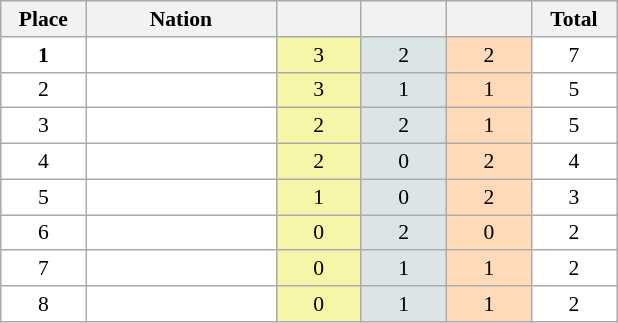<table class=wikitable style="border:1px solid #AAAAAA;font-size:90%">
<tr bgcolor="#EFEFEF">
<th width=50>Place</th>
<th width=120>Nation</th>
<th width=50></th>
<th width=50></th>
<th width=50></th>
<th width=50>Total</th>
</tr>
<tr align="center" valign="top" bgcolor="#FFFFFF">
<td><strong>1</strong></td>
<td align="left"><strong></strong></td>
<td style="background:#F7F6A8;">3</td>
<td style="background:#DCE5E5;">2</td>
<td style="background:#FFDAB9;">2</td>
<td>7</td>
</tr>
<tr align="center" valign="top" bgcolor="#FFFFFF">
<td>2</td>
<td align="left"></td>
<td style="background:#F7F6A8;">3</td>
<td style="background:#DCE5E5;">1</td>
<td style="background:#FFDAB9;">1</td>
<td>5</td>
</tr>
<tr align="center" valign="top" bgcolor="#FFFFFF">
<td>3</td>
<td align="left"></td>
<td style="background:#F7F6A8;">2</td>
<td style="background:#DCE5E5;">2</td>
<td style="background:#FFDAB9;">1</td>
<td>5</td>
</tr>
<tr align="center" valign="top" bgcolor="#FFFFFF">
<td>4</td>
<td align="left"></td>
<td style="background:#F7F6A8;">2</td>
<td style="background:#DCE5E5;">0</td>
<td style="background:#FFDAB9;">2</td>
<td>4</td>
</tr>
<tr align="center" valign="top" bgcolor="#FFFFFF">
<td>5</td>
<td align="left"></td>
<td style="background:#F7F6A8;">1</td>
<td style="background:#DCE5E5;">0</td>
<td style="background:#FFDAB9;">2</td>
<td>3</td>
</tr>
<tr align="center" valign="top" bgcolor="#FFFFFF">
<td>6</td>
<td align="left"></td>
<td style="background:#F7F6A8;">0</td>
<td style="background:#DCE5E5;">2</td>
<td style="background:#FFDAB9;">0</td>
<td>2</td>
</tr>
<tr align="center" valign="top" bgcolor="#FFFFFF">
<td>7</td>
<td align="left"></td>
<td style="background:#F7F6A8;">0</td>
<td style="background:#DCE5E5;">1</td>
<td style="background:#FFDAB9;">1</td>
<td>2</td>
</tr>
<tr align="center" valign="top" bgcolor="#FFFFFF">
<td>8</td>
<td align="left"></td>
<td style="background:#F7F6A8;">0</td>
<td style="background:#DCE5E5;">1</td>
<td style="background:#FFDAB9;">1</td>
<td>2</td>
</tr>
</table>
